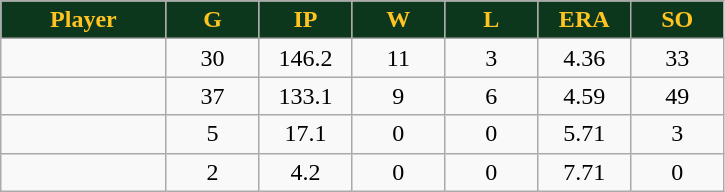<table class="wikitable sortable">
<tr>
<th style="background:#0C371D;color:#ffc322;" width="16%">Player</th>
<th style="background:#0C371D;color:#ffc322;" width="9%">G</th>
<th style="background:#0C371D;color:#ffc322;" width="9%">IP</th>
<th style="background:#0C371D;color:#ffc322;" width="9%">W</th>
<th style="background:#0C371D;color:#ffc322;" width="9%">L</th>
<th style="background:#0C371D;color:#ffc322;" width="9%">ERA</th>
<th style="background:#0C371D;color:#ffc322;" width="9%">SO</th>
</tr>
<tr align="center">
<td></td>
<td>30</td>
<td>146.2</td>
<td>11</td>
<td>3</td>
<td>4.36</td>
<td>33</td>
</tr>
<tr align="center">
<td></td>
<td>37</td>
<td>133.1</td>
<td>9</td>
<td>6</td>
<td>4.59</td>
<td>49</td>
</tr>
<tr align="center">
<td></td>
<td>5</td>
<td>17.1</td>
<td>0</td>
<td>0</td>
<td>5.71</td>
<td>3</td>
</tr>
<tr align="center">
<td></td>
<td>2</td>
<td>4.2</td>
<td>0</td>
<td>0</td>
<td>7.71</td>
<td>0</td>
</tr>
</table>
